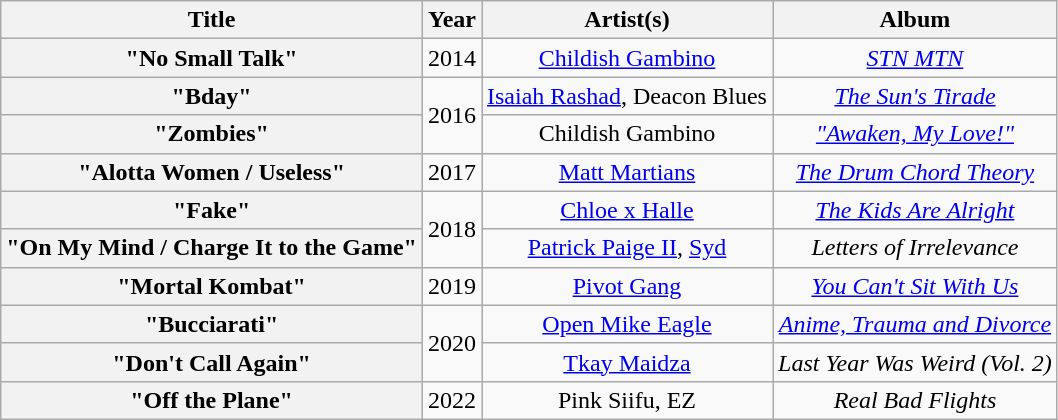<table class="wikitable plainrowheaders" style="text-align:center;">
<tr>
<th scope="col">Title</th>
<th scope="col">Year</th>
<th scope="col">Artist(s)</th>
<th scope="col">Album</th>
</tr>
<tr>
<th scope="row">"No Small Talk"</th>
<td>2014</td>
<td><a href='#'>Childish Gambino</a></td>
<td><em><a href='#'>STN MTN</a></em></td>
</tr>
<tr>
<th scope="row">"Bday"</th>
<td rowspan="2">2016</td>
<td><a href='#'>Isaiah Rashad</a>, Deacon Blues</td>
<td><em><a href='#'>The Sun's Tirade</a></em></td>
</tr>
<tr>
<th scope="row">"Zombies"</th>
<td>Childish Gambino</td>
<td><em><a href='#'>"Awaken, My Love!"</a></em></td>
</tr>
<tr>
<th scope="row">"Alotta Women / Useless"</th>
<td>2017</td>
<td><a href='#'>Matt Martians</a></td>
<td><em><a href='#'>The Drum Chord Theory</a></em></td>
</tr>
<tr>
<th scope="row">"Fake"</th>
<td rowspan="2">2018</td>
<td><a href='#'>Chloe x Halle</a></td>
<td><em><a href='#'>The Kids Are Alright</a></em></td>
</tr>
<tr>
<th scope="row">"On My Mind / Charge It to the Game"</th>
<td><a href='#'>Patrick Paige II</a>, <a href='#'>Syd</a></td>
<td><em>Letters of Irrelevance</em></td>
</tr>
<tr>
<th scope="row">"Mortal Kombat"</th>
<td>2019</td>
<td><a href='#'>Pivot Gang</a></td>
<td><em><a href='#'>You Can't Sit With Us</a></em></td>
</tr>
<tr>
<th scope="row">"Bucciarati"</th>
<td rowspan="2">2020</td>
<td><a href='#'>Open Mike Eagle</a></td>
<td><em><a href='#'>Anime, Trauma and Divorce</a></em></td>
</tr>
<tr>
<th scope="row">"Don't Call Again"</th>
<td><a href='#'>Tkay Maidza</a></td>
<td><em>Last Year Was Weird (Vol. 2)</em></td>
</tr>
<tr>
<th scope="row">"Off the Plane"</th>
<td>2022</td>
<td>Pink Siifu, EZ</td>
<td><em>Real Bad Flights</em></td>
</tr>
</table>
